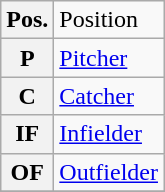<table class="wikitable">
<tr>
<th scope="row">Pos.</th>
<td>Position</td>
</tr>
<tr>
<th scope="row">P</th>
<td><a href='#'>Pitcher</a></td>
</tr>
<tr>
<th scope="row">C</th>
<td><a href='#'>Catcher</a></td>
</tr>
<tr>
<th scope="row">IF</th>
<td><a href='#'>Infielder</a></td>
</tr>
<tr>
<th scope="row">OF</th>
<td><a href='#'>Outfielder</a></td>
</tr>
<tr>
</tr>
</table>
